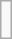<table class="wikitable collapsible collapsed">
<tr>
<td><br></td>
</tr>
</table>
